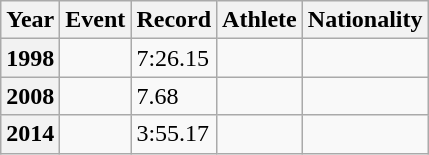<table class="wikitable plainrowheaders sortable">
<tr>
<th scope="col">Year</th>
<th scope="col">Event</th>
<th scope="col">Record</th>
<th scope="col">Athlete</th>
<th scope="col">Nationality</th>
</tr>
<tr>
<th scope="row"><strong>1998</strong></th>
<td></td>
<td>7:26.15</td>
<td></td>
<td></td>
</tr>
<tr>
<th scope="row"><strong>2008</strong></th>
<td></td>
<td>7.68</td>
<td></td>
<td></td>
</tr>
<tr>
<th scope="row"><strong>2014</strong></th>
<td></td>
<td>3:55.17</td>
<td></td>
<td></td>
</tr>
</table>
